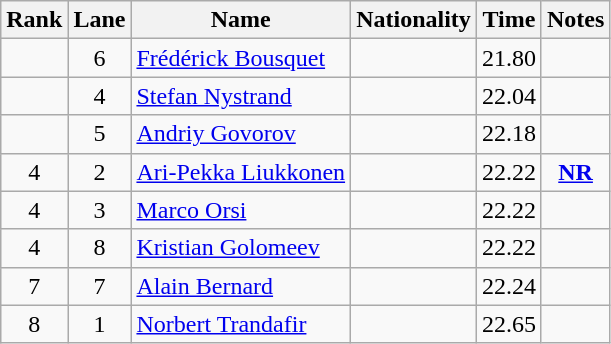<table class="wikitable sortable" style="text-align:center">
<tr>
<th>Rank</th>
<th>Lane</th>
<th>Name</th>
<th>Nationality</th>
<th>Time</th>
<th>Notes</th>
</tr>
<tr>
<td></td>
<td>6</td>
<td align=left><a href='#'>Frédérick Bousquet</a></td>
<td align=left></td>
<td>21.80</td>
<td></td>
</tr>
<tr>
<td></td>
<td>4</td>
<td align=left><a href='#'>Stefan Nystrand</a></td>
<td align=left></td>
<td>22.04</td>
<td></td>
</tr>
<tr>
<td></td>
<td>5</td>
<td align=left><a href='#'>Andriy Govorov</a></td>
<td align=left></td>
<td>22.18</td>
<td></td>
</tr>
<tr>
<td>4</td>
<td>2</td>
<td align=left><a href='#'>Ari-Pekka Liukkonen</a></td>
<td align=left></td>
<td>22.22</td>
<td><strong><a href='#'>NR</a></strong></td>
</tr>
<tr>
<td>4</td>
<td>3</td>
<td align=left><a href='#'>Marco Orsi</a></td>
<td align=left></td>
<td>22.22</td>
<td></td>
</tr>
<tr>
<td>4</td>
<td>8</td>
<td align=left><a href='#'>Kristian Golomeev</a></td>
<td align=left></td>
<td>22.22</td>
<td></td>
</tr>
<tr>
<td>7</td>
<td>7</td>
<td align=left><a href='#'>Alain Bernard</a></td>
<td align=left></td>
<td>22.24</td>
<td></td>
</tr>
<tr>
<td>8</td>
<td>1</td>
<td align=left><a href='#'>Norbert Trandafir</a></td>
<td align=left></td>
<td>22.65</td>
<td></td>
</tr>
</table>
